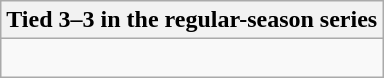<table class="wikitable collapsible collapsed">
<tr>
<th>Tied 3–3 in the regular-season series</th>
</tr>
<tr>
<td><br>




</td>
</tr>
</table>
